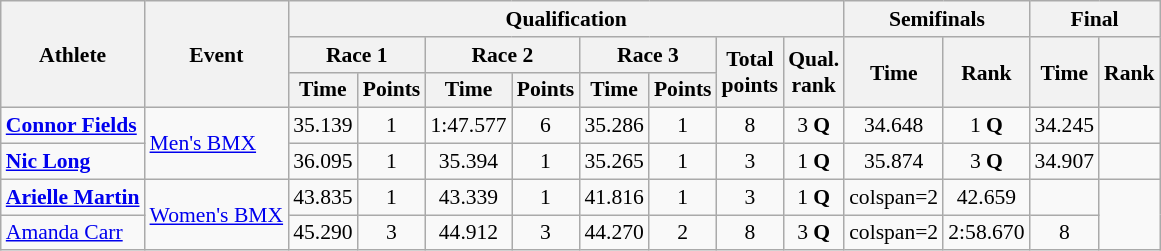<table class="wikitable" style="font-size:90%">
<tr>
<th rowspan=3>Athlete</th>
<th rowspan=3>Event</th>
<th colspan=8>Qualification</th>
<th colspan=2>Semifinals</th>
<th colspan=2>Final</th>
</tr>
<tr>
<th colspan=2>Race 1</th>
<th colspan=2>Race 2</th>
<th colspan=2>Race 3</th>
<th rowspan=2>Total<br>points</th>
<th rowspan=2>Qual.<br>rank</th>
<th rowspan=2>Time</th>
<th rowspan=2>Rank</th>
<th rowspan=2>Time</th>
<th rowspan=2>Rank</th>
</tr>
<tr>
<th>Time</th>
<th>Points</th>
<th>Time</th>
<th>Points</th>
<th>Time</th>
<th>Points</th>
</tr>
<tr align=center>
<td align=left><strong><a href='#'>Connor Fields</a></strong></td>
<td align=left rowspan=2><a href='#'>Men's BMX</a></td>
<td>35.139</td>
<td>1</td>
<td>1:47.577</td>
<td>6</td>
<td>35.286</td>
<td>1</td>
<td>8</td>
<td>3 <strong>Q</strong></td>
<td>34.648</td>
<td>1 <strong>Q</strong></td>
<td>34.245</td>
<td></td>
</tr>
<tr align=center>
<td align=left><strong><a href='#'>Nic Long</a></strong></td>
<td>36.095</td>
<td>1</td>
<td>35.394</td>
<td>1</td>
<td>35.265</td>
<td>1</td>
<td>3</td>
<td>1 <strong>Q</strong></td>
<td>35.874</td>
<td>3 <strong>Q</strong></td>
<td>34.907</td>
<td></td>
</tr>
<tr align=center>
<td align=left><strong><a href='#'>Arielle Martin</a></strong></td>
<td align=left rowspan=2><a href='#'>Women's BMX</a></td>
<td>43.835</td>
<td>1</td>
<td>43.339</td>
<td>1</td>
<td>41.816</td>
<td>1</td>
<td>3</td>
<td>1 <strong>Q</strong></td>
<td>colspan=2 </td>
<td>42.659</td>
<td></td>
</tr>
<tr align=center>
<td align=left><a href='#'>Amanda Carr</a></td>
<td>45.290</td>
<td>3</td>
<td>44.912</td>
<td>3</td>
<td>44.270</td>
<td>2</td>
<td>8</td>
<td>3 <strong>Q</strong></td>
<td>colspan=2 </td>
<td>2:58.670</td>
<td>8</td>
</tr>
</table>
